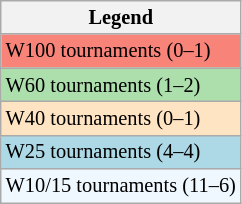<table class="wikitable" style="font-size:85%">
<tr>
<th>Legend</th>
</tr>
<tr style="background:#f88379;">
<td>W100 tournaments (0–1)</td>
</tr>
<tr style="background:#addfad;">
<td>W60 tournaments (1–2)</td>
</tr>
<tr style="background:#ffe4c4;">
<td>W40 tournaments (0–1)</td>
</tr>
<tr style="background:lightblue;">
<td>W25 tournaments (4–4)</td>
</tr>
<tr style="background:#f0f8ff;">
<td>W10/15 tournaments (11–6)</td>
</tr>
</table>
